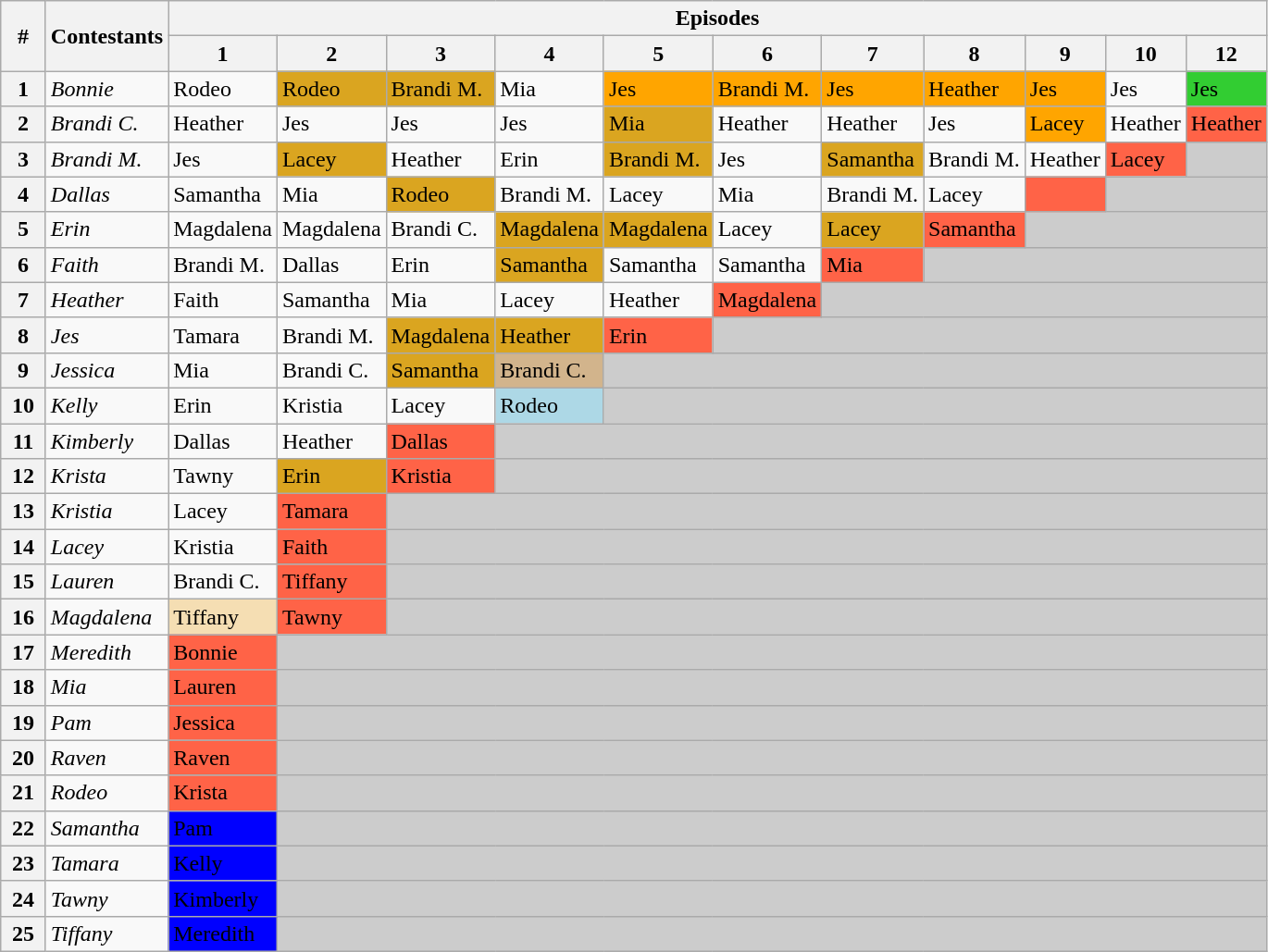<table class="wikitable">
<tr>
<th width="25" rowspan=2>#</th>
<th rowspan=2>Contestants</th>
<th colspan=12>Episodes</th>
</tr>
<tr>
<th>1</th>
<th>2</th>
<th>3</th>
<th>4</th>
<th>5</th>
<th>6</th>
<th>7</th>
<th>8</th>
<th>9</th>
<th>10</th>
<th>12</th>
</tr>
<tr>
<th>1</th>
<td><em>Bonnie</em></td>
<td>Rodeo</td>
<td bgcolor="goldenrod">Rodeo</td>
<td bgcolor="goldenrod">Brandi M.</td>
<td>Mia</td>
<td bgcolor="orange">Jes</td>
<td bgcolor="orange">Brandi M.</td>
<td bgcolor="orange">Jes</td>
<td bgcolor="orange">Heather</td>
<td bgcolor="orange">Jes</td>
<td>Jes</td>
<td bgcolor="limegreen">Jes</td>
</tr>
<tr>
<th>2</th>
<td><em>Brandi C.</em></td>
<td>Heather</td>
<td>Jes</td>
<td>Jes</td>
<td>Jes</td>
<td bgcolor="goldenrod">Mia</td>
<td>Heather</td>
<td>Heather</td>
<td>Jes</td>
<td bgcolor="orange">Lacey</td>
<td>Heather</td>
<td bgcolor="tomato">Heather</td>
</tr>
<tr>
<th>3</th>
<td><em>Brandi M.</em></td>
<td>Jes</td>
<td bgcolor="goldenrod">Lacey</td>
<td>Heather</td>
<td>Erin</td>
<td bgcolor="goldenrod">Brandi M.</td>
<td>Jes</td>
<td bgcolor="goldenrod">Samantha</td>
<td>Brandi M.</td>
<td>Heather</td>
<td bgcolor="tomato">Lacey</td>
<td bgcolor="#CCCCCC"></td>
</tr>
<tr>
<th>4</th>
<td><em>Dallas</em></td>
<td>Samantha</td>
<td>Mia</td>
<td bgcolor="goldenrod">Rodeo</td>
<td>Brandi M.</td>
<td>Lacey</td>
<td>Mia</td>
<td>Brandi M.</td>
<td>Lacey</td>
<td bgcolor="tomato"></td>
<td bgcolor="#CCCCCC" colspan=2></td>
</tr>
<tr>
<th>5</th>
<td><em>Erin</em></td>
<td>Magdalena</td>
<td>Magdalena</td>
<td>Brandi C.</td>
<td bgcolor="goldenrod">Magdalena</td>
<td bgcolor="goldenrod">Magdalena</td>
<td>Lacey</td>
<td bgcolor="goldenrod">Lacey</td>
<td bgcolor="tomato">Samantha</td>
<td bgcolor="#CCCCCC" colspan=3></td>
</tr>
<tr>
<th>6</th>
<td><em>Faith</em></td>
<td>Brandi M.</td>
<td>Dallas</td>
<td>Erin</td>
<td bgcolor="goldenrod">Samantha</td>
<td>Samantha</td>
<td>Samantha</td>
<td bgcolor="tomato">Mia</td>
<td bgcolor="#CCCCCC" colspan=4></td>
</tr>
<tr>
<th>7</th>
<td><em>Heather</em></td>
<td>Faith</td>
<td>Samantha</td>
<td>Mia</td>
<td>Lacey</td>
<td>Heather</td>
<td bgcolor="tomato">Magdalena</td>
<td bgcolor="#CCCCCC" colspan=5></td>
</tr>
<tr>
<th>8</th>
<td><em>Jes</em></td>
<td>Tamara</td>
<td>Brandi M.</td>
<td bgcolor="goldenrod">Magdalena</td>
<td bgcolor="goldenrod">Heather</td>
<td bgcolor="tomato">Erin</td>
<td bgcolor="#CCCCCC" colspan=6></td>
</tr>
<tr>
<th>9</th>
<td><em>Jessica</em></td>
<td>Mia</td>
<td>Brandi C.</td>
<td bgcolor="goldenrod">Samantha</td>
<td bgcolor="tan">Brandi C.</td>
<td bgcolor="#CCCCCC" colspan=7></td>
</tr>
<tr>
<th>10</th>
<td><em>Kelly</em></td>
<td>Erin</td>
<td>Kristia</td>
<td>Lacey</td>
<td bgcolor="lightblue">Rodeo</td>
<td bgcolor="#CCCCCC" colspan=7></td>
</tr>
<tr>
<th>11</th>
<td><em>Kimberly</em></td>
<td>Dallas</td>
<td>Heather</td>
<td bgcolor="tomato">Dallas</td>
<td bgcolor="#CCCCCC" colspan=8></td>
</tr>
<tr>
<th>12</th>
<td><em>Krista</em></td>
<td>Tawny</td>
<td bgcolor="goldenrod">Erin</td>
<td bgcolor="tomato">Kristia</td>
<td bgcolor="#CCCCCC" colspan=8></td>
</tr>
<tr>
<th>13</th>
<td><em>Kristia</em></td>
<td>Lacey</td>
<td bgcolor="tomato">Tamara</td>
<td bgcolor="#CCCCCC" colspan=9></td>
</tr>
<tr>
<th>14</th>
<td><em>Lacey</em></td>
<td>Kristia</td>
<td bgcolor="tomato">Faith</td>
<td bgcolor="#CCCCCC" colspan=9></td>
</tr>
<tr>
<th>15</th>
<td><em>Lauren</em></td>
<td>Brandi C.</td>
<td bgcolor="tomato">Tiffany</td>
<td bgcolor="#CCCCCC" colspan=9></td>
</tr>
<tr>
<th>16</th>
<td><em>Magdalena</em></td>
<td bgcolor="wheat">Tiffany</td>
<td bgcolor="tomato">Tawny</td>
<td bgcolor="#CCCCCC" colspan=9></td>
</tr>
<tr>
<th>17</th>
<td><em>Meredith</em></td>
<td bgcolor="tomato">Bonnie</td>
<td bgcolor="#CCCCCC" colspan=10></td>
</tr>
<tr>
<th>18</th>
<td><em>Mia</em></td>
<td bgcolor="tomato">Lauren</td>
<td bgcolor="#CCCCCC" colspan=10></td>
</tr>
<tr>
<th>19</th>
<td><em>Pam</em></td>
<td bgcolor="tomato">Jessica</td>
<td bgcolor="#CCCCCC" colspan=10></td>
</tr>
<tr>
<th>20</th>
<td><em>Raven</em></td>
<td bgcolor="tomato">Raven</td>
<td bgcolor="#CCCCCC" colspan=10></td>
</tr>
<tr>
<th>21</th>
<td><em>Rodeo</em></td>
<td bgcolor="tomato">Krista</td>
<td bgcolor="#CCCCCC" colspan=10></td>
</tr>
<tr>
<th>22</th>
<td><em>Samantha</em></td>
<td bgcolor="blue"><span>Pam</span></td>
<td bgcolor="#CCCCCC" colspan=10></td>
</tr>
<tr>
<th>23</th>
<td><em>Tamara</em></td>
<td bgcolor="blue"><span>Kelly</span></td>
<td bgcolor="#CCCCCC" colspan=10></td>
</tr>
<tr>
<th>24</th>
<td><em>Tawny</em></td>
<td bgcolor="blue"><span>Kimberly</span></td>
<td bgcolor="#CCCCCC" colspan=10></td>
</tr>
<tr>
<th>25</th>
<td><em>Tiffany</em></td>
<td bgcolor="blue"><span>Meredith</span></td>
<td bgcolor="#CCCCCC" colspan=10></td>
</tr>
</table>
